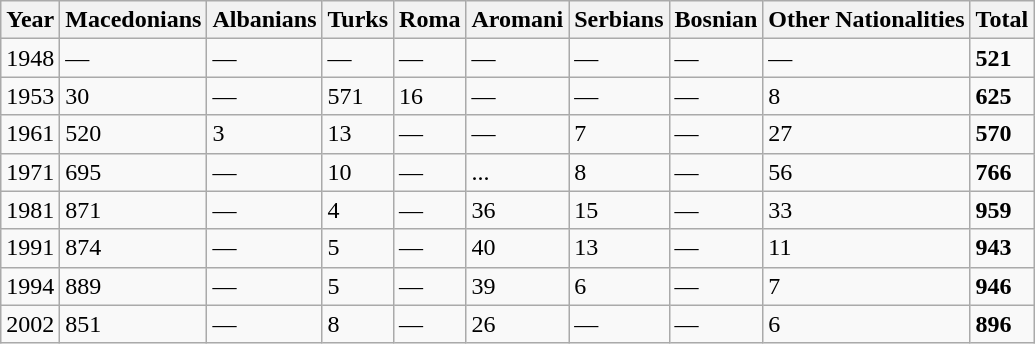<table class="wikitable">
<tr>
<th>Year</th>
<th>Macedonians</th>
<th>Albanians<th>Turks</th></th>
<th>Roma</th>
<th>Aromani</th>
<th>Serbians</th>
<th>Bosnian</th>
<th><abbr>Other Nationalities</abbr><th>Total</th></th>
</tr>
<tr>
<td>1948</td>
<td>—</td>
<td>—</td>
<td>—</td>
<td>—</td>
<td>—</td>
<td>—</td>
<td>—</td>
<td>—</td>
<td><strong>521</strong></td>
</tr>
<tr>
<td>1953</td>
<td>30</td>
<td>—</td>
<td>571</td>
<td>16</td>
<td>—</td>
<td>—</td>
<td>—</td>
<td>8</td>
<td><strong>625</strong></td>
</tr>
<tr>
<td>1961</td>
<td>520</td>
<td>3</td>
<td>13</td>
<td>—</td>
<td>—</td>
<td>7</td>
<td>—</td>
<td>27</td>
<td><strong>570</strong></td>
</tr>
<tr>
<td>1971</td>
<td>695</td>
<td>—</td>
<td>10</td>
<td>—</td>
<td>...</td>
<td>8</td>
<td>—</td>
<td>56</td>
<td><strong>766</strong></td>
</tr>
<tr>
<td>1981</td>
<td>871</td>
<td>—</td>
<td>4</td>
<td>—</td>
<td>36</td>
<td>15</td>
<td>—</td>
<td>33</td>
<td><strong>959</strong></td>
</tr>
<tr>
<td>1991</td>
<td>874</td>
<td>—</td>
<td>5</td>
<td>—</td>
<td>40</td>
<td>13</td>
<td>—</td>
<td>11</td>
<td><strong>943</strong></td>
</tr>
<tr>
<td>1994</td>
<td>889</td>
<td>—</td>
<td>5</td>
<td>—</td>
<td>39</td>
<td>6</td>
<td>—</td>
<td>7</td>
<td><strong>946</strong></td>
</tr>
<tr>
<td>2002</td>
<td>851</td>
<td>—</td>
<td>8</td>
<td>—</td>
<td>26</td>
<td>—</td>
<td>—</td>
<td>6</td>
<td><strong>896</strong></td>
</tr>
</table>
